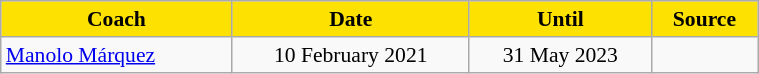<table class="wikitable"  style="text-align:center; font-size:90%; width:40%;">
<tr>
<th style="background:#FDE100; color:#000000; text-align:center;">Coach</th>
<th style="background:#FDE100; color:#000000; text-align:center;">Date</th>
<th style="background:#FDE100; color:#000000; text-align:center;">Until</th>
<th style="background:#FDE100; color:#000000; text-align:center;">Source</th>
</tr>
<tr>
<td align="left"> <a href='#'>Manolo Márquez</a></td>
<td>10 February 2021</td>
<td>31 May 2023</td>
<td></td>
</tr>
</table>
